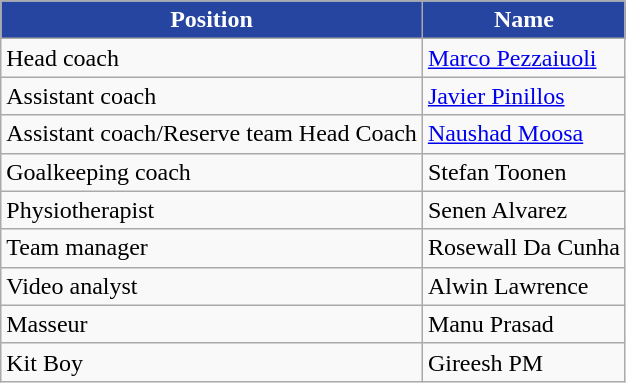<table class="wikitable">
<tr>
<th style=background-color:#2545A0;color:white>Position</th>
<th style=background-color:#2545A0;color:white>Name</th>
</tr>
<tr>
<td>Head coach</td>
<td> <a href='#'>Marco Pezzaiuoli</a></td>
</tr>
<tr>
<td>Assistant coach</td>
<td> <a href='#'>Javier Pinillos</a></td>
</tr>
<tr>
<td>Assistant coach/Reserve team Head Coach</td>
<td> <a href='#'>Naushad Moosa</a></td>
</tr>
<tr>
<td>Goalkeeping coach</td>
<td> Stefan Toonen</td>
</tr>
<tr>
<td>Physiotherapist</td>
<td> Senen Alvarez</td>
</tr>
<tr>
<td>Team manager</td>
<td> Rosewall Da Cunha</td>
</tr>
<tr>
<td>Video analyst</td>
<td> Alwin Lawrence</td>
</tr>
<tr>
<td>Masseur</td>
<td> Manu Prasad</td>
</tr>
<tr>
<td>Kit Boy</td>
<td> Gireesh PM</td>
</tr>
</table>
